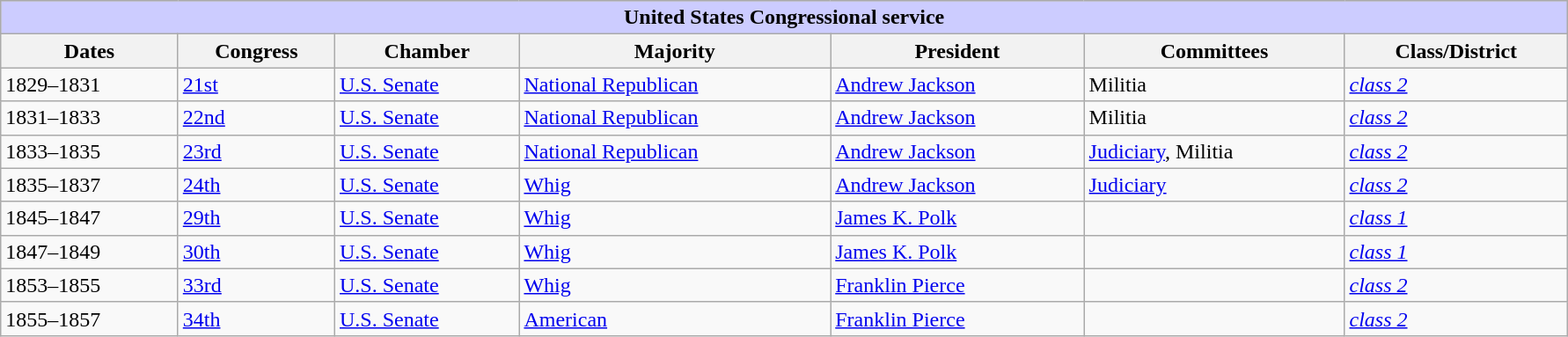<table class=wikitable style="width: 94%" style="text-align: center;" align="center">
<tr bgcolor=#cccccc>
<th colspan=7 style="background: #ccccff;">United States Congressional service</th>
</tr>
<tr>
<th><strong>Dates</strong></th>
<th><strong>Congress</strong></th>
<th><strong>Chamber</strong></th>
<th><strong>Majority</strong></th>
<th><strong>President</strong></th>
<th><strong>Committees</strong></th>
<th><strong>Class/District</strong></th>
</tr>
<tr>
<td>1829–1831</td>
<td><a href='#'>21st</a></td>
<td><a href='#'>U.S. Senate</a></td>
<td><a href='#'>National Republican</a></td>
<td><a href='#'>Andrew Jackson</a></td>
<td>Militia</td>
<td><a href='#'><em>class 2</em></a></td>
</tr>
<tr>
<td>1831–1833</td>
<td><a href='#'>22nd</a></td>
<td><a href='#'>U.S. Senate</a></td>
<td><a href='#'>National Republican</a></td>
<td><a href='#'>Andrew Jackson</a></td>
<td>Militia</td>
<td><a href='#'><em>class 2</em></a></td>
</tr>
<tr>
<td>1833–1835</td>
<td><a href='#'>23rd</a></td>
<td><a href='#'>U.S. Senate</a></td>
<td><a href='#'>National Republican</a></td>
<td><a href='#'>Andrew Jackson</a></td>
<td><a href='#'>Judiciary</a>, Militia</td>
<td><a href='#'><em>class 2</em></a></td>
</tr>
<tr>
<td>1835–1837</td>
<td><a href='#'>24th</a></td>
<td><a href='#'>U.S. Senate</a></td>
<td><a href='#'>Whig</a></td>
<td><a href='#'>Andrew Jackson</a></td>
<td><a href='#'>Judiciary</a></td>
<td><a href='#'><em>class 2</em></a></td>
</tr>
<tr>
<td>1845–1847</td>
<td><a href='#'>29th</a></td>
<td><a href='#'>U.S. Senate</a></td>
<td><a href='#'>Whig</a></td>
<td><a href='#'>James K. Polk</a></td>
<td></td>
<td><a href='#'><em>class 1</em></a></td>
</tr>
<tr>
<td>1847–1849</td>
<td><a href='#'>30th</a></td>
<td><a href='#'>U.S. Senate</a></td>
<td><a href='#'>Whig</a></td>
<td><a href='#'>James K. Polk</a></td>
<td></td>
<td><a href='#'><em>class 1</em></a></td>
</tr>
<tr>
<td>1853–1855</td>
<td><a href='#'>33rd</a></td>
<td><a href='#'>U.S. Senate</a></td>
<td><a href='#'>Whig</a></td>
<td><a href='#'>Franklin Pierce</a></td>
<td></td>
<td><a href='#'><em>class 2</em></a></td>
</tr>
<tr>
<td>1855–1857</td>
<td><a href='#'>34th</a></td>
<td><a href='#'>U.S. Senate</a></td>
<td><a href='#'>American</a></td>
<td><a href='#'>Franklin Pierce</a></td>
<td></td>
<td><a href='#'><em>class 2</em></a></td>
</tr>
</table>
